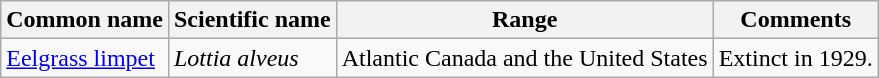<table class="wikitable sortable">
<tr>
<th>Common name</th>
<th>Scientific name</th>
<th>Range</th>
<th class="unsortable">Comments</th>
</tr>
<tr>
<td><a href='#'>Eelgrass limpet</a></td>
<td><em>Lottia alveus</em></td>
<td>Atlantic Canada and the United States</td>
<td>Extinct in 1929.</td>
</tr>
</table>
